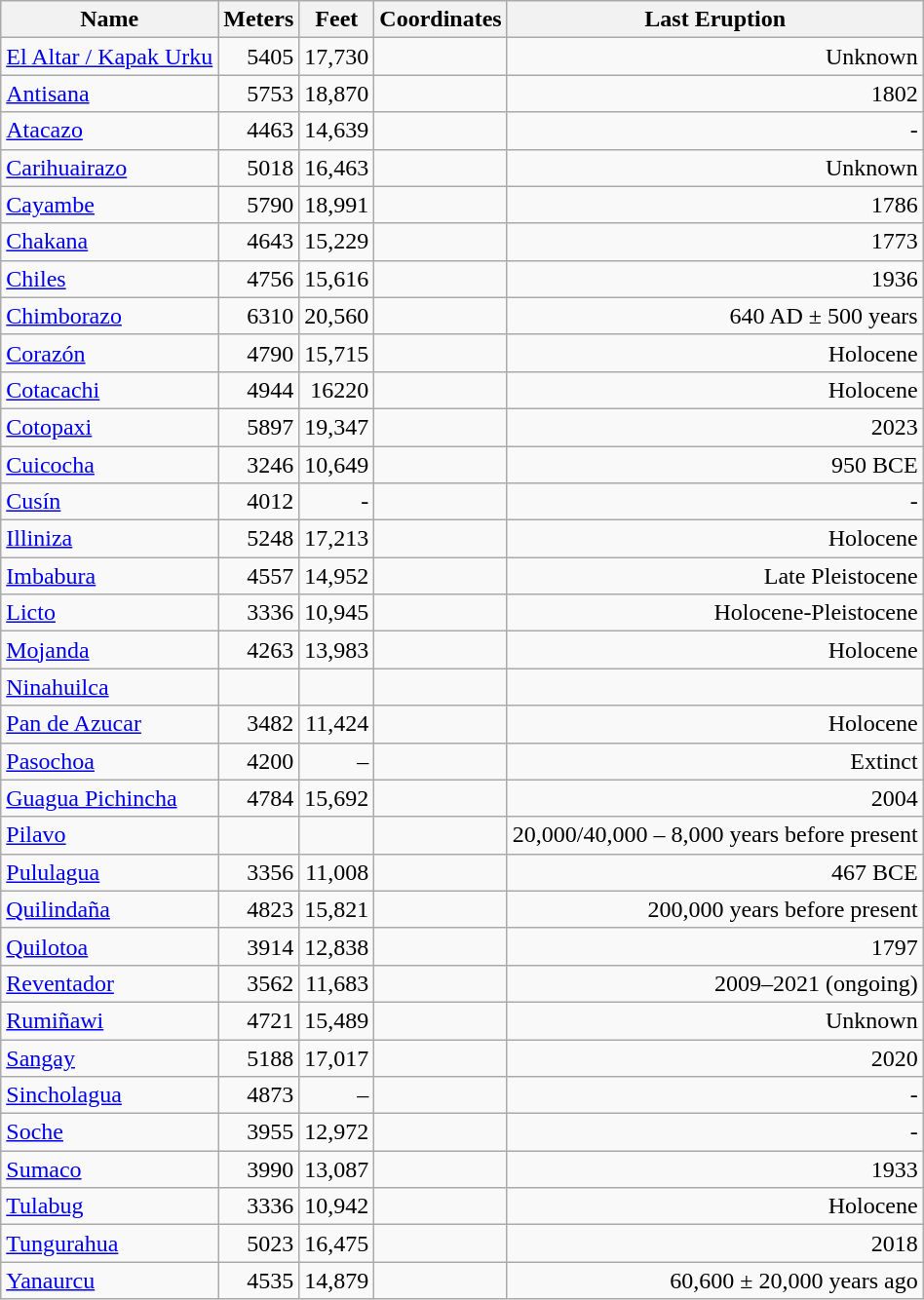<table class="wikitable sortable">
<tr>
<th>Name</th>
<th>Meters</th>
<th>Feet</th>
<th>Coordinates</th>
<th>Last Eruption</th>
</tr>
<tr align="right">
<td align="left"><a href='#'>El Altar / Kapak Urku</a></td>
<td>5405</td>
<td>17,730</td>
<td></td>
<td>Unknown</td>
</tr>
<tr align="right">
<td align="left"><a href='#'>Antisana</a></td>
<td>5753</td>
<td>18,870</td>
<td></td>
<td>1802</td>
</tr>
<tr align="right">
<td align="left"><a href='#'>Atacazo</a></td>
<td>4463</td>
<td>14,639</td>
<td></td>
<td>-</td>
</tr>
<tr align="right">
<td align="left"><a href='#'>Carihuairazo</a></td>
<td>5018</td>
<td>16,463</td>
<td></td>
<td>Unknown</td>
</tr>
<tr align="right">
<td align="left"><a href='#'>Cayambe</a></td>
<td>5790</td>
<td>18,991</td>
<td></td>
<td>1786</td>
</tr>
<tr align="right">
<td align="left"><a href='#'>Chakana</a></td>
<td>4643</td>
<td>15,229</td>
<td></td>
<td>1773</td>
</tr>
<tr align="right">
<td align="left"><a href='#'>Chiles</a></td>
<td>4756</td>
<td>15,616</td>
<td></td>
<td>1936</td>
</tr>
<tr align="right">
<td align="left"><a href='#'>Chimborazo</a></td>
<td>6310</td>
<td>20,560</td>
<td></td>
<td>640 AD ± 500 years</td>
</tr>
<tr align="right">
<td align="left"><a href='#'>Corazón</a></td>
<td>4790</td>
<td>15,715</td>
<td></td>
<td>Holocene</td>
</tr>
<tr align="right">
<td align="left"><a href='#'>Cotacachi</a></td>
<td>4944</td>
<td>16220</td>
<td></td>
<td>Holocene</td>
</tr>
<tr align="right">
<td align="left"><a href='#'>Cotopaxi</a></td>
<td>5897</td>
<td>19,347</td>
<td></td>
<td>2023</td>
</tr>
<tr align="right">
<td align="left"><a href='#'>Cuicocha</a></td>
<td>3246</td>
<td>10,649</td>
<td></td>
<td>950 BCE</td>
</tr>
<tr align="right">
<td align="left"><a href='#'>Cusín</a></td>
<td>4012</td>
<td>-</td>
<td></td>
<td>-</td>
</tr>
<tr align="right">
<td align="left"><a href='#'>Illiniza</a></td>
<td>5248</td>
<td>17,213</td>
<td></td>
<td>Holocene</td>
</tr>
<tr align="right">
<td align="left"><a href='#'>Imbabura</a></td>
<td>4557</td>
<td>14,952</td>
<td></td>
<td>Late Pleistocene</td>
</tr>
<tr align="right">
<td align="left"><a href='#'>Licto</a></td>
<td>3336</td>
<td>10,945</td>
<td></td>
<td>Holocene-Pleistocene</td>
</tr>
<tr align="right">
<td align="left"><a href='#'>Mojanda</a></td>
<td>4263</td>
<td>13,983</td>
<td></td>
<td>Holocene</td>
</tr>
<tr>
<td><a href='#'>Ninahuilca</a></td>
<td></td>
<td></td>
<td></td>
<td></td>
</tr>
<tr align="right">
<td align="left"><a href='#'>Pan de Azucar</a></td>
<td>3482</td>
<td>11,424</td>
<td></td>
<td>Holocene</td>
</tr>
<tr align="right">
<td align="left"><a href='#'>Pasochoa</a></td>
<td>4200</td>
<td>–</td>
<td></td>
<td>Extinct</td>
</tr>
<tr align="right">
<td align="left"><a href='#'>Guagua Pichincha</a></td>
<td>4784</td>
<td>15,692</td>
<td></td>
<td>2004</td>
</tr>
<tr align="right">
<td align="left"><a href='#'>Pilavo</a></td>
<td></td>
<td></td>
<td></td>
<td>20,000/40,000 – 8,000 years before present</td>
</tr>
<tr align="right">
<td align="left"><a href='#'>Pululagua</a></td>
<td>3356</td>
<td>11,008</td>
<td></td>
<td>467 BCE</td>
</tr>
<tr align="right">
<td align="left"><a href='#'>Quilindaña</a></td>
<td>4823</td>
<td>15,821</td>
<td></td>
<td>200,000 years before present</td>
</tr>
<tr align="right">
<td align="left"><a href='#'>Quilotoa</a></td>
<td>3914</td>
<td>12,838</td>
<td></td>
<td>1797</td>
</tr>
<tr align="right">
<td align="left"><a href='#'>Reventador</a></td>
<td>3562</td>
<td>11,683</td>
<td></td>
<td>2009–2021 (ongoing)</td>
</tr>
<tr align="right">
<td align="left"><a href='#'>Rumiñawi</a></td>
<td>4721</td>
<td>15,489</td>
<td></td>
<td>Unknown</td>
</tr>
<tr align="right">
<td align="left"><a href='#'>Sangay</a></td>
<td>5188</td>
<td>17,017</td>
<td></td>
<td>2020</td>
</tr>
<tr align="right">
<td align="left"><a href='#'>Sincholagua</a></td>
<td>4873</td>
<td>–</td>
<td></td>
<td>-</td>
</tr>
<tr align="right">
<td align="left"><a href='#'>Soche</a></td>
<td>3955</td>
<td>12,972</td>
<td></td>
<td>-</td>
</tr>
<tr align="right">
<td align="left"><a href='#'>Sumaco</a></td>
<td>3990</td>
<td>13,087</td>
<td></td>
<td>1933</td>
</tr>
<tr align="right">
<td align="left"><a href='#'>Tulabug</a></td>
<td>3336</td>
<td>10,942</td>
<td></td>
<td>Holocene</td>
</tr>
<tr align="right">
<td align="left"><a href='#'>Tungurahua</a></td>
<td>5023</td>
<td>16,475</td>
<td></td>
<td>2018</td>
</tr>
<tr align="right">
<td align="left"><a href='#'>Yanaurcu</a></td>
<td>4535</td>
<td>14,879</td>
<td></td>
<td>60,600 ± 20,000 years ago</td>
</tr>
</table>
